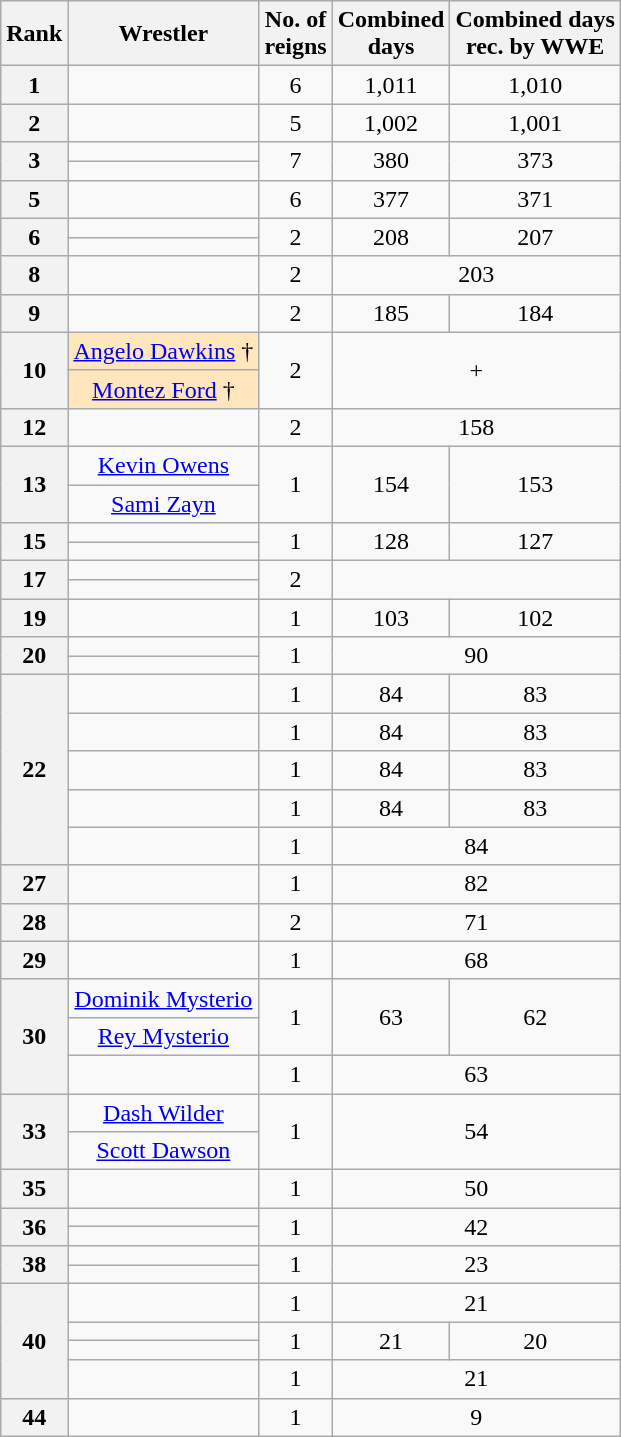<table class="wikitable sortable" style="text-align: center">
<tr>
<th>Rank</th>
<th>Wrestler</th>
<th data-sort-type="number">No. of<br>reigns</th>
<th data-sort-type="number">Combined<br>days</th>
<th data-sort-type="number">Combined days<br>rec. by WWE</th>
</tr>
<tr>
<th>1</th>
<td></td>
<td>6</td>
<td>1,011</td>
<td>1,010</td>
</tr>
<tr>
<th>2</th>
<td></td>
<td>5</td>
<td>1,002</td>
<td>1,001</td>
</tr>
<tr>
<th rowspan=2>3</th>
<td></td>
<td rowspan=2>7</td>
<td rowspan=2>380</td>
<td rowspan=2>373</td>
</tr>
<tr>
<td></td>
</tr>
<tr>
<th>5</th>
<td></td>
<td>6</td>
<td>377</td>
<td>371</td>
</tr>
<tr>
<th rowspan=2>6</th>
<td></td>
<td rowspan=2>2</td>
<td rowspan=2>208</td>
<td rowspan=2>207</td>
</tr>
<tr>
<td></td>
</tr>
<tr>
<th>8</th>
<td></td>
<td>2</td>
<td colspan=2>203</td>
</tr>
<tr>
<th>9</th>
<td></td>
<td>2</td>
<td>185</td>
<td>184</td>
</tr>
<tr>
<th rowspan=2>10</th>
<td style="background-color: #ffe6bd"><a href='#'>Angelo Dawkins</a> †</td>
<td rowspan=2>2</td>
<td colspan=2 rowspan=2>+</td>
</tr>
<tr>
<td style="background-color: #ffe6bd"><a href='#'>Montez Ford</a> †</td>
</tr>
<tr>
<th>12</th>
<td></td>
<td>2</td>
<td colspan=2>158</td>
</tr>
<tr>
<th rowspan=2>13</th>
<td><a href='#'>Kevin Owens</a></td>
<td rowspan=2>1</td>
<td rowspan=2>154</td>
<td rowspan=2>153</td>
</tr>
<tr>
<td><a href='#'>Sami Zayn</a></td>
</tr>
<tr>
<th rowspan=2>15</th>
<td></td>
<td rowspan=2>1</td>
<td rowspan=2>128</td>
<td rowspan=2>127</td>
</tr>
<tr>
<td></td>
</tr>
<tr>
<th rowspan=2>17</th>
<td></td>
<td rowspan=2>2</td>
<td colspan=2 rowspan=2></td>
</tr>
<tr>
<td></td>
</tr>
<tr>
<th>19</th>
<td></td>
<td>1</td>
<td>103</td>
<td>102</td>
</tr>
<tr>
<th rowspan=2>20</th>
<td></td>
<td rowspan=2>1</td>
<td colspan=2 rowspan=2>90</td>
</tr>
<tr>
<td></td>
</tr>
<tr>
<th rowspan=5>22</th>
<td></td>
<td>1</td>
<td>84</td>
<td>83</td>
</tr>
<tr>
<td></td>
<td>1</td>
<td>84</td>
<td>83</td>
</tr>
<tr>
<td></td>
<td>1</td>
<td>84</td>
<td>83</td>
</tr>
<tr>
<td></td>
<td>1</td>
<td>84</td>
<td>83</td>
</tr>
<tr>
<td></td>
<td>1</td>
<td colspan=2>84</td>
</tr>
<tr>
<th>27</th>
<td></td>
<td>1</td>
<td colspan=2>82</td>
</tr>
<tr>
<th>28</th>
<td></td>
<td>2</td>
<td colspan=2>71</td>
</tr>
<tr>
<th>29</th>
<td></td>
<td>1</td>
<td colspan=2>68</td>
</tr>
<tr>
<th rowspan=3>30</th>
<td><a href='#'>Dominik Mysterio</a></td>
<td rowspan=2>1</td>
<td rowspan=2>63</td>
<td rowspan=2>62</td>
</tr>
<tr>
<td><a href='#'>Rey Mysterio</a></td>
</tr>
<tr>
<td></td>
<td>1</td>
<td colspan=2>63</td>
</tr>
<tr>
<th rowspan=2>33</th>
<td><a href='#'>Dash Wilder</a></td>
<td rowspan=2>1</td>
<td colspan=2 rowspan=2>54</td>
</tr>
<tr>
<td><a href='#'>Scott Dawson</a></td>
</tr>
<tr>
<th>35</th>
<td></td>
<td>1</td>
<td colspan=2>50</td>
</tr>
<tr>
<th rowspan=2>36</th>
<td></td>
<td rowspan=2>1</td>
<td rowspan=2 colspan=2>42</td>
</tr>
<tr>
<td></td>
</tr>
<tr>
<th rowspan=2>38</th>
<td></td>
<td rowspan=2>1</td>
<td colspan=2 rowspan=2>23</td>
</tr>
<tr>
<td></td>
</tr>
<tr>
<th rowspan=4>40</th>
<td></td>
<td>1</td>
<td colspan="2">21</td>
</tr>
<tr>
<td></td>
<td rowspan=2>1</td>
<td rowspan=2>21</td>
<td rowspan=2>20</td>
</tr>
<tr>
<td></td>
</tr>
<tr>
<td></td>
<td>1</td>
<td colspan=2>21</td>
</tr>
<tr>
<th>44</th>
<td></td>
<td>1</td>
<td colspan=2>9</td>
</tr>
</table>
